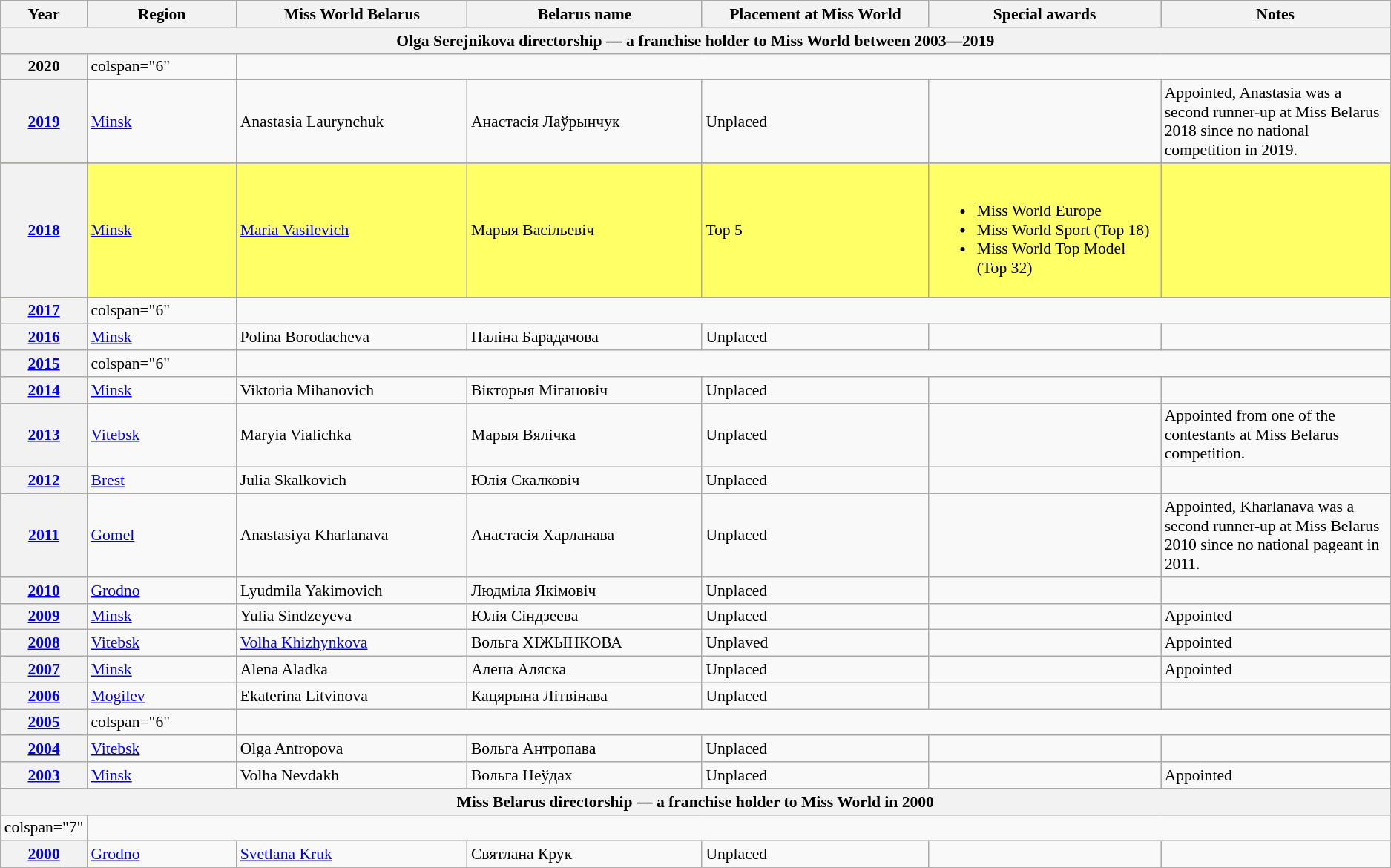<table class="wikitable " style="font-size: 90%;">
<tr>
<th width="60">Year</th>
<th width="150">Region</th>
<th width="250">Miss World Belarus</th>
<th width="250">Belarus name</th>
<th width="250">Placement at Miss World</th>
<th width="250">Special awards</th>
<th width="250">Notes</th>
</tr>
<tr>
<th colspan="7">Olga Serejnikova directorship — a franchise holder to Miss World between 2003—2019</th>
</tr>
<tr>
<th>2020</th>
<td>colspan="6" </td>
</tr>
<tr>
<th><a href='#'>2019</a></th>
<td><a href='#'>Minsk</a></td>
<td>Anastasia Laurynchuk</td>
<td>Анастасія Лаўрынчук</td>
<td>Unplaced</td>
<td></td>
<td>Appointed, Anastasia was a second runner-up at Miss Belarus 2018 since no national competition in 2019.</td>
</tr>
<tr>
</tr>
<tr style="background-color:#FFFF66;">
<th><a href='#'>2018</a></th>
<td><a href='#'>Minsk</a></td>
<td><a href='#'>Maria Vasilevich</a></td>
<td>Марыя Васільевіч</td>
<td>Top 5</td>
<td><br><ul><li>Miss World Europe</li><li>Miss World Sport (Top 18)</li><li>Miss World Top Model (Top 32)</li></ul></td>
<td></td>
</tr>
<tr>
<th><a href='#'>2017</a></th>
<td>colspan="6" </td>
</tr>
<tr>
<th><a href='#'>2016</a></th>
<td><a href='#'>Minsk</a></td>
<td>Polina Borodacheva</td>
<td>Паліна Барадачова</td>
<td>Unplaced</td>
<td></td>
<td></td>
</tr>
<tr>
<th><a href='#'>2015</a></th>
<td>colspan="6" </td>
</tr>
<tr>
<th><a href='#'>2014</a></th>
<td><a href='#'>Minsk</a></td>
<td>Viktoria Mihanovich</td>
<td>Вікторыя Мігановіч</td>
<td>Unplaced</td>
<td></td>
<td></td>
</tr>
<tr>
<th><a href='#'>2013</a></th>
<td><a href='#'>Vitebsk</a></td>
<td>Maryia Vialichka</td>
<td>Марыя Вялічка</td>
<td>Unplaced</td>
<td></td>
<td>Appointed from one of the contestants at Miss Belarus competition.</td>
</tr>
<tr>
<th><a href='#'>2012</a></th>
<td><a href='#'>Brest</a></td>
<td>Julia Skalkovich</td>
<td>Юлія Скалковіч</td>
<td>Unplaced</td>
<td></td>
<td></td>
</tr>
<tr>
<th><a href='#'>2011</a></th>
<td><a href='#'>Gomel</a></td>
<td>Anastasiya Kharlanava</td>
<td>Анастасія Харланава</td>
<td>Unplaced</td>
<td></td>
<td>Appointed, Kharlanava was a second runner-up at Miss Belarus 2010 since no national pageant in 2011.</td>
</tr>
<tr>
<th><a href='#'>2010</a></th>
<td><a href='#'>Grodno</a></td>
<td>Lyudmila Yakimovich</td>
<td>Людміла Якімовіч</td>
<td>Unplaced</td>
<td></td>
<td></td>
</tr>
<tr>
<th><a href='#'>2009</a></th>
<td><a href='#'>Minsk</a></td>
<td>Yulia Sindzeyeva</td>
<td>Юлія Сіндзеева</td>
<td>Unplaced</td>
<td></td>
<td>Appointed</td>
</tr>
<tr>
<th><a href='#'>2008</a></th>
<td><a href='#'>Vitebsk</a></td>
<td><a href='#'>Volha Khizhynkova</a></td>
<td>Вольга ХІЖЫНКОВА</td>
<td>Unplaved</td>
<td></td>
<td>Appointed</td>
</tr>
<tr>
<th><a href='#'>2007</a></th>
<td><a href='#'>Minsk</a></td>
<td>Alena Aladka</td>
<td>Алена Аляска</td>
<td>Unplaced</td>
<td></td>
<td>Appointed</td>
</tr>
<tr>
<th><a href='#'>2006</a></th>
<td><a href='#'>Mogilev</a></td>
<td>Ekaterina Litvinova</td>
<td>Кацярына Літвінава</td>
<td>Unplaced</td>
<td></td>
<td></td>
</tr>
<tr>
<th><a href='#'>2005</a></th>
<td>colspan="6" </td>
</tr>
<tr>
<th><a href='#'>2004</a></th>
<td><a href='#'>Vitebsk</a></td>
<td>Olga Antropova</td>
<td>Вольга Антропава</td>
<td>Unplaced</td>
<td></td>
<td></td>
</tr>
<tr>
<th><a href='#'>2003</a></th>
<td><a href='#'>Minsk</a></td>
<td>Volha Nevdakh</td>
<td>Вольга Неўдах</td>
<td>Unplaced</td>
<td></td>
<td>Appointed</td>
</tr>
<tr>
<th colspan="7">Miss Belarus directorship — a franchise holder to Miss World in 2000</th>
</tr>
<tr>
<td>colspan="7" </td>
</tr>
<tr>
<th><a href='#'>2000</a></th>
<td><a href='#'>Grodno</a></td>
<td><a href='#'>Svetlana Kruk</a></td>
<td>Святлана Крук</td>
<td>Unplaced</td>
<td></td>
<td></td>
</tr>
<tr>
</tr>
</table>
